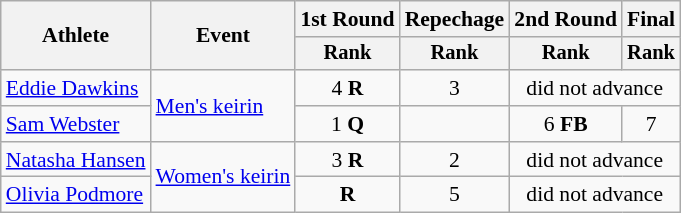<table class="wikitable" style="font-size:90%">
<tr>
<th rowspan=2>Athlete</th>
<th rowspan=2>Event</th>
<th>1st Round</th>
<th>Repechage</th>
<th>2nd Round</th>
<th>Final</th>
</tr>
<tr style="font-size:95%">
<th>Rank</th>
<th>Rank</th>
<th>Rank</th>
<th>Rank</th>
</tr>
<tr align=center>
<td align=left><a href='#'>Eddie Dawkins</a></td>
<td align=left rowspan="2"><a href='#'>Men's keirin</a></td>
<td>4 <strong>R</strong></td>
<td>3</td>
<td colspan=2>did not advance</td>
</tr>
<tr align=center>
<td align=left><a href='#'>Sam Webster</a></td>
<td>1 <strong>Q</strong></td>
<td></td>
<td>6 <strong>FB</strong></td>
<td>7</td>
</tr>
<tr align=center>
<td align=left><a href='#'>Natasha Hansen</a></td>
<td align=left rowspan="2"><a href='#'>Women's keirin</a></td>
<td>3 <strong>R</strong></td>
<td>2</td>
<td align="center" colspan="2">did not advance</td>
</tr>
<tr align=center>
<td align=left><a href='#'>Olivia Podmore</a></td>
<td> <strong>R</strong></td>
<td>5</td>
<td colspan="2">did not advance</td>
</tr>
</table>
